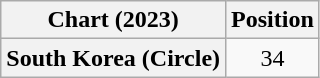<table class="wikitable plainrowheaders" style="text-align:center">
<tr>
<th scope="col">Chart (2023)</th>
<th scope="col">Position</th>
</tr>
<tr>
<th scope="row">South Korea (Circle)</th>
<td>34</td>
</tr>
</table>
